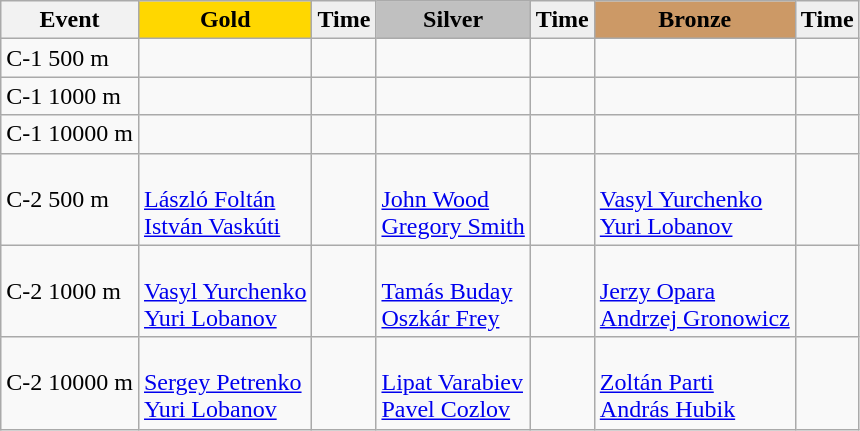<table class="wikitable">
<tr>
<th>Event</th>
<td align=center bgcolor="gold"><strong>Gold</strong></td>
<td align=center bgcolor="EFEFEF"><strong>Time</strong></td>
<td align=center bgcolor="silver"><strong>Silver</strong></td>
<td align=center bgcolor="EFEFEF"><strong>Time</strong></td>
<td align=center bgcolor="CC9966"><strong>Bronze</strong></td>
<td align=center bgcolor="EFEFEF"><strong>Time</strong></td>
</tr>
<tr>
<td>C-1 500 m</td>
<td></td>
<td></td>
<td></td>
<td></td>
<td></td>
<td></td>
</tr>
<tr>
<td>C-1 1000 m</td>
<td></td>
<td></td>
<td></td>
<td></td>
<td></td>
<td></td>
</tr>
<tr>
<td>C-1 10000 m</td>
<td></td>
<td></td>
<td></td>
<td></td>
<td></td>
<td></td>
</tr>
<tr>
<td>C-2 500 m</td>
<td><br><a href='#'>László Foltán</a><br><a href='#'>István Vaskúti</a></td>
<td></td>
<td><br><a href='#'>John Wood</a><br><a href='#'>Gregory Smith</a></td>
<td></td>
<td><br><a href='#'>Vasyl Yurchenko</a><br><a href='#'>Yuri Lobanov</a></td>
<td></td>
</tr>
<tr>
<td>C-2 1000 m</td>
<td><br><a href='#'>Vasyl Yurchenko</a><br><a href='#'>Yuri Lobanov</a></td>
<td></td>
<td><br><a href='#'>Tamás Buday</a><br><a href='#'>Oszkár Frey</a></td>
<td></td>
<td><br><a href='#'>Jerzy Opara</a><br><a href='#'>Andrzej Gronowicz</a></td>
<td></td>
</tr>
<tr>
<td>C-2 10000 m</td>
<td><br><a href='#'>Sergey Petrenko</a><br><a href='#'>Yuri Lobanov</a></td>
<td></td>
<td><br><a href='#'>Lipat Varabiev</a><br><a href='#'>Pavel Cozlov</a></td>
<td></td>
<td><br><a href='#'>Zoltán Parti</a><br><a href='#'>András Hubik</a></td>
<td></td>
</tr>
</table>
